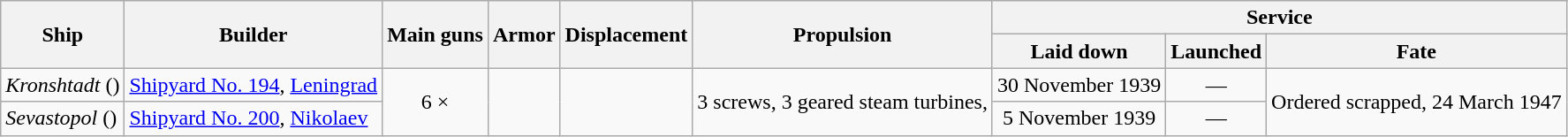<table class="wikitable plainrowheaders">
<tr>
<th scope="col" align= center rowspan=2>Ship</th>
<th scope="col" align= center rowspan=2>Builder</th>
<th scope="col" align= center rowspan=2>Main guns</th>
<th scope="col" align= center rowspan=2>Armor</th>
<th scope="col" align= center rowspan=2>Displacement</th>
<th scope="col" align= center rowspan=2>Propulsion</th>
<th scope="col" align= center colspan=3>Service</th>
</tr>
<tr valign="top">
<th scope="col" align= center>Laid down</th>
<th scope="col" align= center>Launched</th>
<th scope="col" align= center>Fate</th>
</tr>
<tr valign="center">
<td scope="row" align= left><em>Kronshtadt</em> ()</td>
<td align=left><a href='#'>Shipyard No. 194</a>, <a href='#'>Leningrad</a></td>
<td align= center rowspan=2>6 × </td>
<td align= center rowspan=2></td>
<td align= center rowspan=2></td>
<td align= left rowspan=2>3 screws, 3 geared steam turbines, </td>
<td align= center>30 November 1939</td>
<td align= center>—</td>
<td rowspan=2 align= left>Ordered scrapped, 24 March 1947</td>
</tr>
<tr valign="center">
<td scope="row" align= left><em>Sevastopol</em> ()</td>
<td align=left><a href='#'>Shipyard No. 200</a>, <a href='#'>Nikolaev</a></td>
<td align= center>5 November 1939</td>
<td align= center>—</td>
</tr>
</table>
